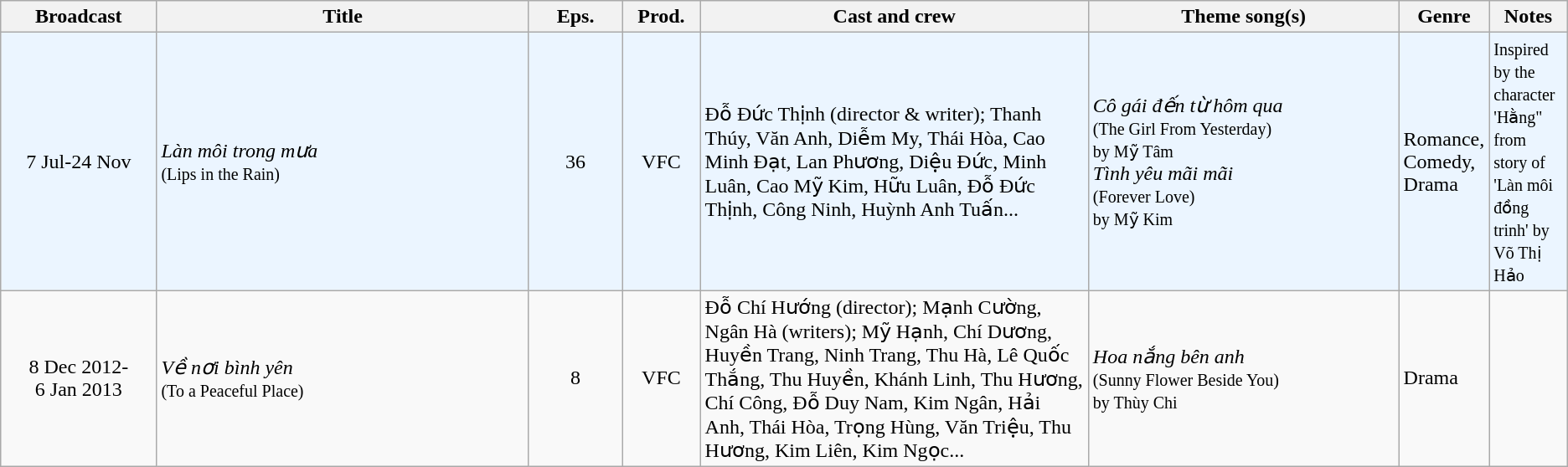<table class="wikitable sortable">
<tr>
<th style="width:10%;">Broadcast</th>
<th style="width:24%;">Title</th>
<th style="width:6%;">Eps.</th>
<th style="width:5%;">Prod.</th>
<th style="width:25%;">Cast and crew</th>
<th style="width:20%;">Theme song(s)</th>
<th style="width:5%;">Genre</th>
<th style="width:5%;">Notes</th>
</tr>
<tr ---- bgcolor="#ebf5ff">
<td style="text-align:center;">7 Jul-24 Nov<br></td>
<td><em>Làn môi trong mưa</em> <br><small>(Lips in the Rain)</small></td>
<td style="text-align:center;">36</td>
<td style="text-align:center;">VFC</td>
<td>Đỗ Đức Thịnh (director & writer); Thanh Thúy, Văn Anh, Diễm My, Thái Hòa, Cao Minh Đạt, Lan Phương, Diệu Đức, Minh Luân, Cao Mỹ Kim, Hữu Luân, Đỗ Đức Thịnh, Công Ninh, Huỳnh Anh Tuấn...</td>
<td><em>Cô gái đến từ hôm qua</em> <br><small>(The Girl From Yesterday)</small><br><small>by Mỹ Tâm</small><br><em>Tình yêu mãi mãi</em> <br><small>(Forever Love)</small><br><small>by Mỹ Kim</small></td>
<td>Romance, Comedy, Drama</td>
<td><small>Inspired by the character 'Hằng" from story of 'Làn môi đồng trinh' by Võ Thị Hảo</small></td>
</tr>
<tr>
<td style="text-align:center;">8 Dec 2012-<br>6 Jan 2013 <br></td>
<td><em>Về nơi bình yên</em> <br><small>(To a Peaceful Place)</small></td>
<td style="text-align:center;">8</td>
<td style="text-align:center;">VFC</td>
<td>Đỗ Chí Hướng (director); Mạnh Cường, Ngân Hà (writers); Mỹ Hạnh, Chí Dương, Huyền Trang, Ninh Trang, Thu Hà, Lê Quốc Thắng, Thu Huyền, Khánh Linh, Thu Hương, Chí Công, Đỗ Duy Nam, Kim Ngân, Hải Anh, Thái Hòa, Trọng Hùng, Văn Triệu, Thu Hương, Kim Liên, Kim Ngọc...</td>
<td><em>Hoa nắng bên anh</em> <br><small>(Sunny Flower Beside You)</small><br><small>by Thùy Chi</small></td>
<td>Drama</td>
<td></td>
</tr>
</table>
